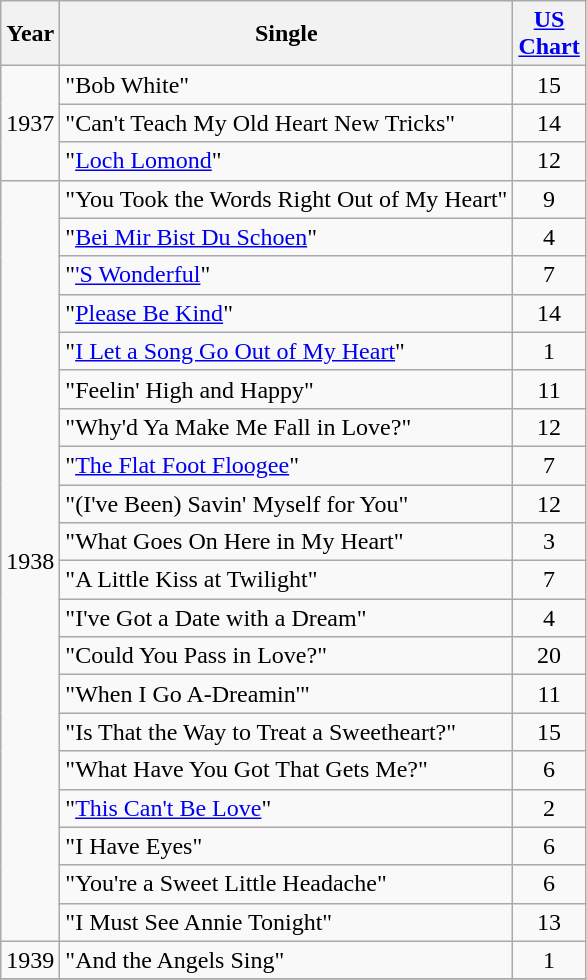<table class="wikitable">
<tr>
<th>Year</th>
<th>Single</th>
<th><a href='#'>US<br>Chart</a></th>
</tr>
<tr>
<td rowspan="3">1937</td>
<td>"Bob White"</td>
<td align="center">15</td>
</tr>
<tr>
<td>"Can't Teach My Old Heart New Tricks"</td>
<td align="center">14</td>
</tr>
<tr>
<td>"<a href='#'>Loch Lomond</a>"</td>
<td align="center">12</td>
</tr>
<tr>
<td rowspan="20">1938</td>
<td>"You Took the Words Right Out of My Heart"</td>
<td align="center">9</td>
</tr>
<tr>
<td>"<a href='#'>Bei Mir Bist Du Schoen</a>"</td>
<td align="center">4</td>
</tr>
<tr>
<td>"<a href='#'>'S Wonderful</a>"</td>
<td align="center">7</td>
</tr>
<tr>
<td>"<a href='#'>Please Be Kind</a>"</td>
<td align="center">14</td>
</tr>
<tr>
<td>"<a href='#'>I Let a Song Go Out of My Heart</a>"</td>
<td align="center">1</td>
</tr>
<tr>
<td>"Feelin' High and Happy"</td>
<td align="center">11</td>
</tr>
<tr>
<td>"Why'd Ya Make Me Fall in Love?"</td>
<td align="center">12</td>
</tr>
<tr>
<td>"<a href='#'>The Flat Foot Floogee</a>"</td>
<td align="center">7</td>
</tr>
<tr>
<td>"(I've Been) Savin' Myself for You"</td>
<td align="center">12</td>
</tr>
<tr>
<td>"What Goes On Here in My Heart"</td>
<td align="center">3</td>
</tr>
<tr>
<td>"A Little Kiss at Twilight"</td>
<td align="center">7</td>
</tr>
<tr>
<td>"I've Got a Date with a Dream"</td>
<td align="center">4</td>
</tr>
<tr>
<td>"Could You Pass in Love?"</td>
<td align="center">20</td>
</tr>
<tr>
<td>"When I Go A-Dreamin'"</td>
<td align="center">11</td>
</tr>
<tr>
<td>"Is That the Way to Treat a Sweetheart?"</td>
<td align="center">15</td>
</tr>
<tr>
<td>"What Have You Got That Gets Me?"</td>
<td align="center">6</td>
</tr>
<tr>
<td>"<a href='#'>This Can't Be Love</a>"</td>
<td align="center">2</td>
</tr>
<tr>
<td>"I Have Eyes"</td>
<td align="center">6</td>
</tr>
<tr>
<td>"You're a Sweet Little Headache"</td>
<td align="center">6</td>
</tr>
<tr>
<td>"I Must See Annie Tonight"</td>
<td align="center">13</td>
</tr>
<tr>
<td>1939</td>
<td>"And the Angels Sing"</td>
<td align="center">1</td>
</tr>
<tr>
</tr>
</table>
